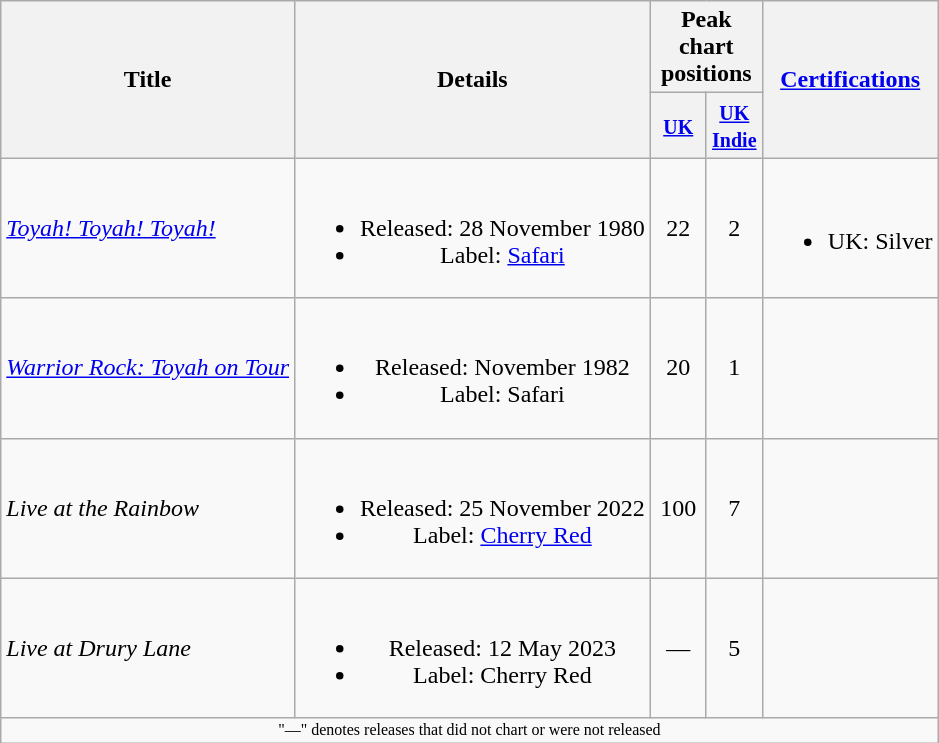<table class="wikitable" style="text-align:center">
<tr>
<th rowspan="2">Title</th>
<th rowspan="2">Details</th>
<th colspan="2">Peak chart positions</th>
<th rowspan="2"><a href='#'>Certifications</a></th>
</tr>
<tr>
<th width="30"><small><a href='#'>UK</a></small><br></th>
<th width="30"><small><a href='#'>UK<br>Indie</a></small><br></th>
</tr>
<tr>
<td align="left"><em><a href='#'>Toyah! Toyah! Toyah!</a></em></td>
<td><br><ul><li>Released: 28 November 1980</li><li>Label: <a href='#'>Safari</a></li></ul></td>
<td>22</td>
<td>2</td>
<td><br><ul><li>UK: Silver</li></ul></td>
</tr>
<tr>
<td align="left"><em><a href='#'>Warrior Rock: Toyah on Tour</a></em></td>
<td><br><ul><li>Released: November 1982</li><li>Label: Safari</li></ul></td>
<td>20</td>
<td>1</td>
<td></td>
</tr>
<tr>
<td align="left"><em>Live at the Rainbow</em></td>
<td><br><ul><li>Released: 25 November 2022</li><li>Label: <a href='#'>Cherry Red</a></li></ul></td>
<td>100</td>
<td>7</td>
<td></td>
</tr>
<tr>
<td align="left"><em>Live at Drury Lane</em></td>
<td><br><ul><li>Released: 12 May 2023</li><li>Label: Cherry Red</li></ul></td>
<td>—</td>
<td>5</td>
<td></td>
</tr>
<tr>
<td colspan="5" style="font-size:8pt">"—" denotes releases that did not chart or were not released</td>
</tr>
</table>
